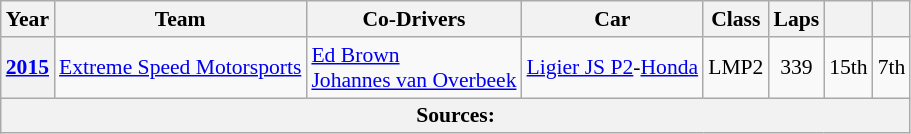<table class="wikitable" style="text-align:center; font-size:90%">
<tr>
<th>Year</th>
<th>Team</th>
<th>Co-Drivers</th>
<th>Car</th>
<th>Class</th>
<th>Laps</th>
<th></th>
<th></th>
</tr>
<tr>
<th><a href='#'>2015</a></th>
<td align="left"> <a href='#'>Extreme Speed Motorsports</a></td>
<td align="left"> <a href='#'>Ed Brown</a><br> <a href='#'>Johannes van Overbeek</a></td>
<td align="left"><a href='#'>Ligier JS P2</a>-<a href='#'>Honda</a></td>
<td>LMP2</td>
<td>339</td>
<td>15th</td>
<td>7th</td>
</tr>
<tr>
<th colspan="8">Sources:</th>
</tr>
</table>
